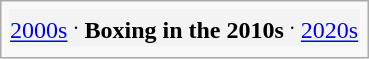<table class="infobox">
<tr style="background:#f3f3f3;">
<td style="text-align:center;"><a href='#'>2000s</a> <sup>.</sup> <strong>Boxing in the 2010s</strong> <sup>.</sup> <a href='#'>2020s</a></td>
</tr>
<tr>
</tr>
</table>
